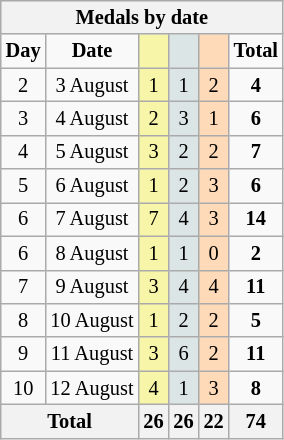<table class="wikitable" style="font-size:85%; text-align:center;">
<tr style="background:#efefef;">
<th colspan=6><strong>Medals by date</strong></th>
</tr>
<tr>
<td><strong>Day</strong></td>
<td><strong>Date</strong></td>
<td style="background:#F7F6A8;"></td>
<td style="background:#DCE5E5;"></td>
<td style="background:#FFDAB9;"></td>
<td><strong>Total</strong></td>
</tr>
<tr>
<td>2</td>
<td>3 August</td>
<td style="background:#F7F6A8;">1</td>
<td style="background:#DCE5E5;">1</td>
<td style="background:#FFDAB9;">2</td>
<td><strong>4</strong></td>
</tr>
<tr>
<td>3</td>
<td>4 August</td>
<td style="background:#F7F6A8;">2</td>
<td style="background:#DCE5E5;">3</td>
<td style="background:#FFDAB9;">1</td>
<td><strong>6</strong></td>
</tr>
<tr>
<td>4</td>
<td>5 August</td>
<td style="background:#F7F6A8;">3</td>
<td style="background:#DCE5E5;">2</td>
<td style="background:#FFDAB9;">2</td>
<td><strong>7</strong></td>
</tr>
<tr>
<td>5</td>
<td>6 August</td>
<td style="background:#F7F6A8;">1</td>
<td style="background:#DCE5E5;">2</td>
<td style="background:#FFDAB9;">3</td>
<td><strong>6</strong></td>
</tr>
<tr>
<td>6</td>
<td>7 August</td>
<td style="background:#F7F6A8;">7</td>
<td style="background:#DCE5E5;">4</td>
<td style="background:#FFDAB9;">3</td>
<td><strong>14</strong></td>
</tr>
<tr>
<td>6</td>
<td>8 August</td>
<td style="background:#F7F6A8;">1</td>
<td style="background:#DCE5E5;">1</td>
<td style="background:#FFDAB9;">0</td>
<td><strong>2</strong></td>
</tr>
<tr>
<td>7</td>
<td>9 August</td>
<td style="background:#F7F6A8;">3</td>
<td style="background:#DCE5E5;">4</td>
<td style="background:#FFDAB9;">4</td>
<td><strong>11</strong></td>
</tr>
<tr>
<td>8</td>
<td>10 August</td>
<td style="background:#F7F6A8;">1</td>
<td style="background:#DCE5E5;">2</td>
<td style="background:#FFDAB9;">2</td>
<td><strong>5</strong></td>
</tr>
<tr>
<td>9</td>
<td>11 August</td>
<td style="background:#F7F6A8;">3</td>
<td style="background:#DCE5E5;">6</td>
<td style="background:#FFDAB9;">2</td>
<td><strong>11</strong></td>
</tr>
<tr>
<td>10</td>
<td>12 August</td>
<td style="background:#F7F6A8;">4</td>
<td style="background:#DCE5E5;">1</td>
<td style="background:#FFDAB9;">3</td>
<td><strong>8</strong></td>
</tr>
<tr>
<th colspan="2">Total</th>
<th>26</th>
<th>26</th>
<th>22</th>
<th>74</th>
</tr>
</table>
